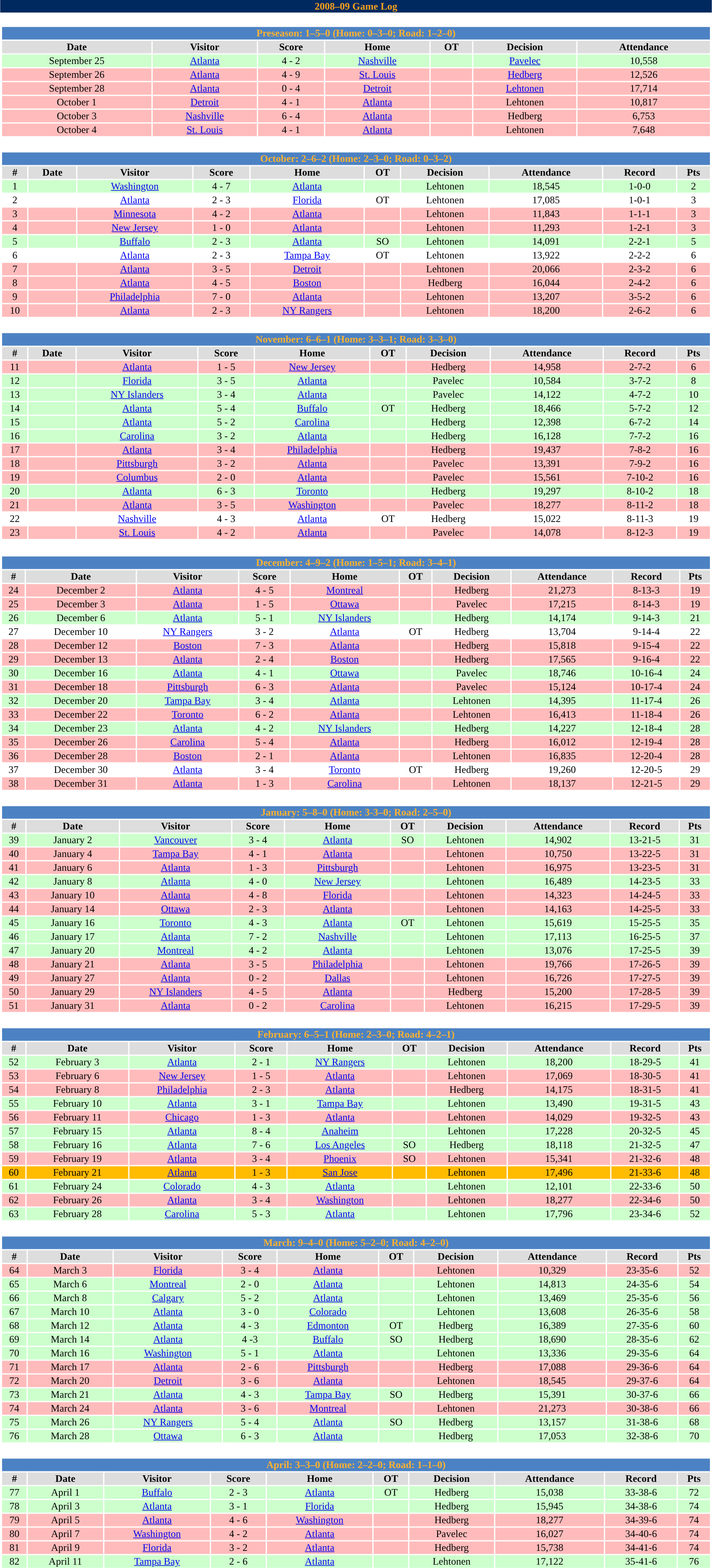<table class="toccolours" width=90% style="clear:both; margin:1.5em auto; text-align:center;">
<tr>
<th colspan=11 style="background:#00295f; color:#F9A01C">2008–09 Game Log</th>
</tr>
<tr>
<td colspan=8><br><table class="toccolours collapsible collapsed" width=100%>
<tr>
<th colspan=11 style="background:#4C82C3;color:#FDB231;">Preseason: 1–5–0 (Home: 0–3–0; Road: 1–2–0)</th>
</tr>
<tr align="center"  bgcolor="#dddddd">
<td><strong>Date</strong></td>
<td><strong>Visitor</strong></td>
<td><strong>Score</strong></td>
<td><strong>Home</strong></td>
<td><strong>OT</strong></td>
<td><strong>Decision</strong></td>
<td><strong>Attendance</strong></td>
</tr>
<tr align="center" bgcolor="#ccffcc">
<td>September 25</td>
<td><a href='#'>Atlanta</a></td>
<td>4 - 2</td>
<td><a href='#'>Nashville</a></td>
<td></td>
<td><a href='#'>Pavelec</a></td>
<td>10,558</td>
</tr>
<tr align="center" bgcolor="#ffbbbb">
<td>September 26</td>
<td><a href='#'>Atlanta</a></td>
<td>4 - 9</td>
<td><a href='#'>St. Louis</a></td>
<td></td>
<td><a href='#'>Hedberg</a></td>
<td>12,526</td>
</tr>
<tr align="center" bgcolor="#ffbbbb">
<td>September 28</td>
<td><a href='#'>Atlanta</a></td>
<td>0 - 4</td>
<td><a href='#'>Detroit</a></td>
<td></td>
<td><a href='#'>Lehtonen</a></td>
<td>17,714</td>
</tr>
<tr align="center" bgcolor="#ffbbbb">
<td>October 1</td>
<td><a href='#'>Detroit</a></td>
<td>4 - 1</td>
<td><a href='#'>Atlanta</a></td>
<td></td>
<td>Lehtonen</td>
<td>10,817</td>
</tr>
<tr align="center" bgcolor="#ffbbbb">
<td>October 3</td>
<td><a href='#'>Nashville</a></td>
<td>6 - 4</td>
<td><a href='#'>Atlanta</a></td>
<td></td>
<td>Hedberg</td>
<td>6,753</td>
</tr>
<tr align="center" bgcolor="#ffbbbb">
<td>October 4</td>
<td><a href='#'>St. Louis</a></td>
<td>4 - 1</td>
<td><a href='#'>Atlanta</a></td>
<td></td>
<td>Lehtonen</td>
<td>7,648</td>
</tr>
</table>
</td>
</tr>
<tr>
<td colspan=11><br><table class="toccolours collapsible collapsed" width=100%>
<tr>
<th colspan=11 style="background:#4C82C3;color:#FDB231;">October: 2–6–2 (Home: 2–3–0; Road: 0–3–2)</th>
</tr>
<tr align="center" bgcolor="#dddddd">
<td><strong>#</strong></td>
<td><strong>Date</strong></td>
<td><strong>Visitor</strong></td>
<td><strong>Score</strong></td>
<td><strong>Home</strong></td>
<td><strong>OT</strong></td>
<td><strong>Decision</strong></td>
<td><strong>Attendance</strong></td>
<td><strong>Record</strong></td>
<td><strong>Pts</strong></td>
</tr>
<tr align="center" bgcolor= "#ccffcc">
<td>1</td>
<td></td>
<td><a href='#'>Washington</a></td>
<td>4 - 7</td>
<td><a href='#'>Atlanta</a></td>
<td></td>
<td>Lehtonen</td>
<td>18,545</td>
<td>1-0-0</td>
<td>2</td>
</tr>
<tr align="center" bgcolor="#ffffff">
<td>2</td>
<td></td>
<td><a href='#'>Atlanta</a></td>
<td>2 - 3</td>
<td><a href='#'>Florida</a></td>
<td>OT</td>
<td>Lehtonen</td>
<td>17,085</td>
<td>1-0-1</td>
<td>3</td>
</tr>
<tr align="center" bgcolor="#ffbbbb">
<td>3</td>
<td></td>
<td><a href='#'>Minnesota</a></td>
<td>4 - 2</td>
<td><a href='#'>Atlanta</a></td>
<td></td>
<td>Lehtonen</td>
<td>11,843</td>
<td>1-1-1</td>
<td>3</td>
</tr>
<tr align="center" bgcolor="#ffbbbb">
<td>4</td>
<td></td>
<td><a href='#'>New Jersey</a></td>
<td>1 - 0</td>
<td><a href='#'>Atlanta</a></td>
<td></td>
<td>Lehtonen</td>
<td>11,293</td>
<td>1-2-1</td>
<td>3</td>
</tr>
<tr align="center" bgcolor="#ccffcc">
<td>5</td>
<td></td>
<td><a href='#'>Buffalo</a></td>
<td>2 - 3</td>
<td><a href='#'>Atlanta</a></td>
<td>SO</td>
<td>Lehtonen</td>
<td>14,091</td>
<td>2-2-1</td>
<td>5</td>
</tr>
<tr align="center" bgcolor="#ffffff">
<td>6</td>
<td></td>
<td><a href='#'>Atlanta</a></td>
<td>2 - 3</td>
<td><a href='#'>Tampa Bay</a></td>
<td>OT</td>
<td>Lehtonen</td>
<td>13,922</td>
<td>2-2-2</td>
<td>6</td>
</tr>
<tr align="center" bgcolor="ffbbbb">
<td>7</td>
<td></td>
<td><a href='#'>Atlanta</a></td>
<td>3 - 5</td>
<td><a href='#'>Detroit</a></td>
<td></td>
<td>Lehtonen</td>
<td>20,066</td>
<td>2-3-2</td>
<td>6</td>
</tr>
<tr align="center" bgcolor="ffbbbb">
<td>8</td>
<td></td>
<td><a href='#'>Atlanta</a></td>
<td>4 - 5</td>
<td><a href='#'>Boston</a></td>
<td></td>
<td>Hedberg</td>
<td>16,044</td>
<td>2-4-2</td>
<td>6</td>
</tr>
<tr align="center" bgcolor="ffbbbb">
<td>9</td>
<td></td>
<td><a href='#'>Philadelphia</a></td>
<td>7 - 0</td>
<td><a href='#'>Atlanta</a></td>
<td></td>
<td>Lehtonen</td>
<td>13,207</td>
<td>3-5-2</td>
<td>6</td>
</tr>
<tr align="center" bgcolor="ffbbbb">
<td>10</td>
<td></td>
<td><a href='#'>Atlanta</a></td>
<td>2 - 3</td>
<td><a href='#'>NY Rangers</a></td>
<td></td>
<td>Lehtonen</td>
<td>18,200</td>
<td>2-6-2</td>
<td>6</td>
</tr>
</table>
</td>
</tr>
<tr>
<td colspan=11><br><table class="toccolours collapsible collapsed" width=100%>
<tr>
<th colspan=11 style="background:#4C82C3; color:#FDB231;">November: 6–6–1 (Home: 3–3–1; Road: 3–3–0)</th>
</tr>
<tr align="center"  bgcolor="#dddddd">
<td><strong>#</strong></td>
<td><strong>Date</strong></td>
<td><strong>Visitor</strong></td>
<td><strong>Score</strong></td>
<td><strong>Home</strong></td>
<td><strong>OT</strong></td>
<td><strong>Decision</strong></td>
<td><strong>Attendance</strong></td>
<td><strong>Record</strong></td>
<td><strong>Pts</strong></td>
</tr>
<tr align="center" bgcolor="ffbbbb">
<td>11</td>
<td></td>
<td><a href='#'>Atlanta</a></td>
<td>1 - 5</td>
<td><a href='#'>New Jersey</a></td>
<td></td>
<td>Hedberg</td>
<td>14,958</td>
<td>2-7-2</td>
<td>6</td>
</tr>
<tr align="center" bgcolor="ccffcc">
<td>12</td>
<td></td>
<td><a href='#'>Florida</a></td>
<td>3 - 5</td>
<td><a href='#'>Atlanta</a></td>
<td></td>
<td>Pavelec</td>
<td>10,584</td>
<td>3-7-2</td>
<td>8</td>
</tr>
<tr align="center" bgcolor="ccffcc">
<td>13</td>
<td></td>
<td><a href='#'>NY Islanders</a></td>
<td>3 - 4</td>
<td><a href='#'>Atlanta</a></td>
<td></td>
<td>Pavelec</td>
<td>14,122</td>
<td>4-7-2</td>
<td>10</td>
</tr>
<tr align="center" bgcolor="ccffcc">
<td>14</td>
<td></td>
<td><a href='#'>Atlanta</a></td>
<td>5 - 4</td>
<td><a href='#'>Buffalo</a></td>
<td>OT</td>
<td>Hedberg</td>
<td>18,466</td>
<td>5-7-2</td>
<td>12</td>
</tr>
<tr align="center" bgcolor="ccffcc">
<td>15</td>
<td></td>
<td><a href='#'>Atlanta</a></td>
<td>5 - 2</td>
<td><a href='#'>Carolina</a></td>
<td></td>
<td>Hedberg</td>
<td>12,398</td>
<td>6-7-2</td>
<td>14</td>
</tr>
<tr align="center" bgcolor="ccffcc">
<td>16</td>
<td></td>
<td><a href='#'>Carolina</a></td>
<td>3 - 2</td>
<td><a href='#'>Atlanta</a></td>
<td></td>
<td>Hedberg</td>
<td>16,128</td>
<td>7-7-2</td>
<td>16</td>
</tr>
<tr align="center" bgcolor="ffbbbb">
<td>17</td>
<td></td>
<td><a href='#'>Atlanta</a></td>
<td>3 - 4</td>
<td><a href='#'>Philadelphia</a></td>
<td></td>
<td>Hedberg</td>
<td>19,437</td>
<td>7-8-2</td>
<td>16</td>
</tr>
<tr align="center" bgcolor="ffbbbb">
<td>18</td>
<td></td>
<td><a href='#'>Pittsburgh</a></td>
<td>3 - 2</td>
<td><a href='#'>Atlanta</a></td>
<td></td>
<td>Pavelec</td>
<td>13,391</td>
<td>7-9-2</td>
<td>16</td>
</tr>
<tr align="center" bgcolor="ffbbbb">
<td>19</td>
<td></td>
<td><a href='#'>Columbus</a></td>
<td>2 - 0</td>
<td><a href='#'>Atlanta</a></td>
<td></td>
<td>Pavelec</td>
<td>15,561</td>
<td>7-10-2</td>
<td>16</td>
</tr>
<tr align="center" bgcolor="ccffcc">
<td>20</td>
<td></td>
<td><a href='#'>Atlanta</a></td>
<td>6 - 3</td>
<td><a href='#'>Toronto</a></td>
<td></td>
<td>Hedberg</td>
<td>19,297</td>
<td>8-10-2</td>
<td>18</td>
</tr>
<tr align="center" bgcolor="ffbbbb">
<td>21</td>
<td></td>
<td><a href='#'>Atlanta</a></td>
<td>3 - 5</td>
<td><a href='#'>Washington</a></td>
<td></td>
<td>Pavelec</td>
<td>18,277</td>
<td>8-11-2</td>
<td>18</td>
</tr>
<tr align="center">
<td>22</td>
<td></td>
<td><a href='#'>Nashville</a></td>
<td>4 - 3</td>
<td><a href='#'>Atlanta</a></td>
<td>OT</td>
<td>Hedberg</td>
<td>15,022</td>
<td>8-11-3</td>
<td>19</td>
</tr>
<tr align="center" bgcolor="ffbbbb">
<td>23</td>
<td></td>
<td><a href='#'>St. Louis</a></td>
<td>4 - 2</td>
<td><a href='#'>Atlanta</a></td>
<td></td>
<td>Pavelec</td>
<td>14,078</td>
<td>8-12-3</td>
<td>19</td>
</tr>
<tr align="center">
</tr>
</table>
</td>
</tr>
<tr>
<td colspan=11><br><table class="toccolours collapsible collapsed" width=100%>
<tr>
<th colspan=11 style="background:#4C82C3; color:#FDB231;">December: 4–9–2 (Home: 1–5–1; Road: 3–4–1)</th>
</tr>
<tr align="center"  bgcolor="#dddddd">
<td><strong>#</strong></td>
<td><strong>Date</strong></td>
<td><strong>Visitor</strong></td>
<td><strong>Score</strong></td>
<td><strong>Home</strong></td>
<td><strong>OT</strong></td>
<td><strong>Decision</strong></td>
<td><strong>Attendance</strong></td>
<td><strong>Record</strong></td>
<td><strong>Pts</strong></td>
</tr>
<tr align="center" bgcolor="ffbbbb">
<td>24</td>
<td>December 2</td>
<td><a href='#'>Atlanta</a></td>
<td>4 - 5</td>
<td><a href='#'>Montreal</a></td>
<td></td>
<td>Hedberg</td>
<td>21,273</td>
<td>8-13-3</td>
<td>19</td>
</tr>
<tr align="center" bgcolor="ffbbbb">
<td>25</td>
<td>December 3</td>
<td><a href='#'>Atlanta</a></td>
<td>1 - 5</td>
<td><a href='#'>Ottawa</a></td>
<td></td>
<td>Pavelec</td>
<td>17,215</td>
<td>8-14-3</td>
<td>19</td>
</tr>
<tr align="center" bgcolor="#ccffcc">
<td>26</td>
<td>December 6</td>
<td><a href='#'>Atlanta</a></td>
<td>5 - 1</td>
<td><a href='#'>NY Islanders</a></td>
<td></td>
<td>Hedberg</td>
<td>14,174</td>
<td>9-14-3</td>
<td>21</td>
</tr>
<tr align="center">
<td>27</td>
<td>December 10</td>
<td><a href='#'>NY Rangers</a></td>
<td>3 - 2</td>
<td><a href='#'>Atlanta</a></td>
<td>OT</td>
<td>Hedberg</td>
<td>13,704</td>
<td>9-14-4</td>
<td>22</td>
</tr>
<tr align="center" bgcolor="ffbbbb">
<td>28</td>
<td>December 12</td>
<td><a href='#'>Boston</a></td>
<td>7 - 3</td>
<td><a href='#'>Atlanta</a></td>
<td></td>
<td>Hedberg</td>
<td>15,818</td>
<td>9-15-4</td>
<td>22</td>
</tr>
<tr align="center" bgcolor="ffbbbb">
<td>29</td>
<td>December 13</td>
<td><a href='#'>Atlanta</a></td>
<td>2 - 4</td>
<td><a href='#'>Boston</a></td>
<td></td>
<td>Hedberg</td>
<td>17,565</td>
<td>9-16-4</td>
<td>22</td>
</tr>
<tr align="center" bgcolor="ccffcc">
<td>30</td>
<td>December 16</td>
<td><a href='#'>Atlanta</a></td>
<td>4 - 1</td>
<td><a href='#'>Ottawa</a></td>
<td></td>
<td>Pavelec</td>
<td>18,746</td>
<td>10-16-4</td>
<td>24</td>
</tr>
<tr align="center" bgcolor="ffbbbb">
<td>31</td>
<td>December 18</td>
<td><a href='#'>Pittsburgh</a></td>
<td>6 - 3</td>
<td><a href='#'>Atlanta</a></td>
<td></td>
<td>Pavelec</td>
<td>15,124</td>
<td>10-17-4</td>
<td>24</td>
</tr>
<tr align="center" bgcolor="ccffcc">
<td>32</td>
<td>December 20</td>
<td><a href='#'>Tampa Bay</a></td>
<td>3 - 4</td>
<td><a href='#'>Atlanta</a></td>
<td></td>
<td>Lehtonen</td>
<td>14,395</td>
<td>11-17-4</td>
<td>26</td>
</tr>
<tr align="center" bgcolor="ffbbbb">
<td>33</td>
<td>December 22</td>
<td><a href='#'>Toronto</a></td>
<td>6 - 2</td>
<td><a href='#'>Atlanta</a></td>
<td></td>
<td>Lehtonen</td>
<td>16,413</td>
<td>11-18-4</td>
<td>26</td>
</tr>
<tr align="center" bgcolor="ccffcc">
<td>34</td>
<td>December 23</td>
<td><a href='#'>Atlanta</a></td>
<td>4 - 2</td>
<td><a href='#'>NY Islanders</a></td>
<td></td>
<td>Hedberg</td>
<td>14,227</td>
<td>12-18-4</td>
<td>28</td>
</tr>
<tr align="center" bgcolor="ffbbbb">
<td>35</td>
<td>December 26</td>
<td><a href='#'>Carolina</a></td>
<td>5 - 4</td>
<td><a href='#'>Atlanta</a></td>
<td></td>
<td>Hedberg</td>
<td>16,012</td>
<td>12-19-4</td>
<td>28</td>
</tr>
<tr align="center" bgcolor="ffbbbb">
<td>36</td>
<td>December 28</td>
<td><a href='#'>Boston</a></td>
<td>2 - 1</td>
<td><a href='#'>Atlanta</a></td>
<td></td>
<td>Lehtonen</td>
<td>16,835</td>
<td>12-20-4</td>
<td>28</td>
</tr>
<tr align="center">
<td>37</td>
<td>December 30</td>
<td><a href='#'>Atlanta</a></td>
<td>3 - 4</td>
<td><a href='#'>Toronto</a></td>
<td>OT</td>
<td>Hedberg</td>
<td>19,260</td>
<td>12-20-5</td>
<td>29</td>
</tr>
<tr align="center" bgcolor="ffbbbb">
<td>38</td>
<td>December 31</td>
<td><a href='#'>Atlanta</a></td>
<td>1 - 3</td>
<td><a href='#'>Carolina</a></td>
<td></td>
<td>Lehtonen</td>
<td>18,137</td>
<td>12-21-5</td>
<td>29</td>
</tr>
</table>
</td>
</tr>
<tr>
<td colspan=11><br><table class="toccolours collapsible collapsed" width=100%>
<tr>
<th colspan=11 style="background:#4C82C3; color:#FDB231;">January: 5–8–0 (Home: 3-3–0; Road: 2–5–0)</th>
</tr>
<tr align="center"  bgcolor="#dddddd">
<td><strong>#</strong></td>
<td><strong>Date</strong></td>
<td><strong>Visitor</strong></td>
<td><strong>Score</strong></td>
<td><strong>Home</strong></td>
<td><strong>OT</strong></td>
<td><strong>Decision</strong></td>
<td><strong>Attendance</strong></td>
<td><strong>Record</strong></td>
<td><strong>Pts</strong></td>
</tr>
<tr align="center" bgcolor="ccffcc">
<td>39</td>
<td>January 2</td>
<td><a href='#'>Vancouver</a></td>
<td>3 - 4</td>
<td><a href='#'>Atlanta</a></td>
<td>SO</td>
<td>Lehtonen</td>
<td>14,902</td>
<td>13-21-5</td>
<td>31</td>
</tr>
<tr align="center" bgcolor="ffbbbb">
<td>40</td>
<td>January 4</td>
<td><a href='#'>Tampa Bay</a></td>
<td>4 - 1</td>
<td><a href='#'>Atlanta</a></td>
<td></td>
<td>Lehtonen</td>
<td>10,750</td>
<td>13-22-5</td>
<td>31</td>
</tr>
<tr align="center" bgcolor="ffbbbb">
<td>41</td>
<td>January 6</td>
<td><a href='#'>Atlanta</a></td>
<td>1 - 3</td>
<td><a href='#'>Pittsburgh</a></td>
<td></td>
<td>Lehtonen</td>
<td>16,975</td>
<td>13-23-5</td>
<td>31</td>
</tr>
<tr align="center" bgcolor="ccffcc">
<td>42</td>
<td>January 8</td>
<td><a href='#'>Atlanta</a></td>
<td>4 - 0</td>
<td><a href='#'>New Jersey</a></td>
<td></td>
<td>Lehtonen</td>
<td>16,489</td>
<td>14-23-5</td>
<td>33</td>
</tr>
<tr align="center" bgcolor="ffbbbb">
<td>43</td>
<td>January 10</td>
<td><a href='#'>Atlanta</a></td>
<td>4 - 8</td>
<td><a href='#'>Florida</a></td>
<td></td>
<td>Lehtonen</td>
<td>14,323</td>
<td>14-24-5</td>
<td>33</td>
</tr>
<tr align="center" bgcolor="ffbbbb">
<td>44</td>
<td>January 14</td>
<td><a href='#'>Ottawa</a></td>
<td>2 - 3</td>
<td><a href='#'>Atlanta</a></td>
<td></td>
<td>Lehtonen</td>
<td>14,163</td>
<td>14-25-5</td>
<td>33</td>
</tr>
<tr align="center" bgcolor="ccffcc">
<td>45</td>
<td>January 16</td>
<td><a href='#'>Toronto</a></td>
<td>4 - 3</td>
<td><a href='#'>Atlanta</a></td>
<td>OT</td>
<td>Lehtonen</td>
<td>15,619</td>
<td>15-25-5</td>
<td>35</td>
</tr>
<tr align="center" bgcolor="ccffcc">
<td>46</td>
<td>January 17</td>
<td><a href='#'>Atlanta</a></td>
<td>7 - 2</td>
<td><a href='#'>Nashville</a></td>
<td></td>
<td>Lehtonen</td>
<td>17,113</td>
<td>16-25-5</td>
<td>37</td>
</tr>
<tr align="center" bgcolor="ccffcc">
<td>47</td>
<td>January 20</td>
<td><a href='#'>Montreal</a></td>
<td>4 - 2</td>
<td><a href='#'>Atlanta</a></td>
<td></td>
<td>Lehtonen</td>
<td>13,076</td>
<td>17-25-5</td>
<td>39</td>
</tr>
<tr align="center" bgcolor="ffbbbb">
<td>48</td>
<td>January 21</td>
<td><a href='#'>Atlanta</a></td>
<td>3 - 5</td>
<td><a href='#'>Philadelphia</a></td>
<td></td>
<td>Lehtonen</td>
<td>19,766</td>
<td>17-26-5</td>
<td>39</td>
</tr>
<tr align="center" bgcolor="ffbbbb">
<td>49</td>
<td>January 27</td>
<td><a href='#'>Atlanta</a></td>
<td>0 - 2</td>
<td><a href='#'>Dallas</a></td>
<td></td>
<td>Lehtonen</td>
<td>16,726</td>
<td>17-27-5</td>
<td>39</td>
</tr>
<tr align="center" bgcolor="ffbbbb">
<td>50</td>
<td>January 29</td>
<td><a href='#'>NY Islanders</a></td>
<td>4 - 5</td>
<td><a href='#'>Atlanta</a></td>
<td></td>
<td>Hedberg</td>
<td>15,200</td>
<td>17-28-5</td>
<td>39</td>
</tr>
<tr align="center" bgcolor="ffbbbb">
<td>51</td>
<td>January 31</td>
<td><a href='#'>Atlanta</a></td>
<td>0 - 2</td>
<td><a href='#'>Carolina</a></td>
<td></td>
<td>Lehtonen</td>
<td>16,215</td>
<td>17-29-5</td>
<td>39</td>
</tr>
</table>
</td>
</tr>
<tr>
<td colspan=11><br><table class="toccolours collapsible collapsed" width=100%>
<tr>
<th colspan=11 style="background:#4C82C3; color:#FDB231;">February: 6–5–1 (Home: 2–3–0; Road: 4–2–1)</th>
</tr>
<tr align="center"  bgcolor="#dddddd">
<td><strong>#</strong></td>
<td><strong>Date</strong></td>
<td><strong>Visitor</strong></td>
<td><strong>Score</strong></td>
<td><strong>Home</strong></td>
<td><strong>OT</strong></td>
<td><strong>Decision</strong></td>
<td><strong>Attendance</strong></td>
<td><strong>Record</strong></td>
<td><strong>Pts</strong></td>
</tr>
<tr align="center" bgcolor="ccffcc">
<td>52</td>
<td>February 3</td>
<td><a href='#'>Atlanta</a></td>
<td>2 - 1</td>
<td><a href='#'>NY Rangers</a></td>
<td></td>
<td>Lehtonen</td>
<td>18,200</td>
<td>18-29-5</td>
<td>41</td>
</tr>
<tr align="center" bgcolor="ffbbbb">
<td>53</td>
<td>February 6</td>
<td><a href='#'>New Jersey</a></td>
<td>1 - 5</td>
<td><a href='#'>Atlanta</a></td>
<td></td>
<td>Lehtonen</td>
<td>17,069</td>
<td>18-30-5</td>
<td>41</td>
</tr>
<tr align="center" bgcolor="ffbbbb">
<td>54</td>
<td>February 8</td>
<td><a href='#'>Philadelphia</a></td>
<td>2 - 3</td>
<td><a href='#'>Atlanta</a></td>
<td></td>
<td>Hedberg</td>
<td>14,175</td>
<td>18-31-5</td>
<td>41</td>
</tr>
<tr align="center" bgcolor="ccffcc">
<td>55</td>
<td>February 10</td>
<td><a href='#'>Atlanta</a></td>
<td>3 - 1</td>
<td><a href='#'>Tampa Bay</a></td>
<td></td>
<td>Lehtonen</td>
<td>13,490</td>
<td>19-31-5</td>
<td>43</td>
</tr>
<tr align="center" bgcolor="ffbbbb">
<td>56</td>
<td>February 11</td>
<td><a href='#'>Chicago</a></td>
<td>1 - 3</td>
<td><a href='#'>Atlanta</a></td>
<td></td>
<td>Lehtonen</td>
<td>14,029</td>
<td>19-32-5</td>
<td>43</td>
</tr>
<tr align="center" bgcolor="ccffcc">
<td>57</td>
<td>February 15</td>
<td><a href='#'>Atlanta</a></td>
<td>8 - 4</td>
<td><a href='#'>Anaheim</a></td>
<td></td>
<td>Lehtonen</td>
<td>17,228</td>
<td>20-32-5</td>
<td>45</td>
</tr>
<tr align="center" bgcolor="ccffcc">
<td>58</td>
<td>February 16</td>
<td><a href='#'>Atlanta</a></td>
<td>7 - 6</td>
<td><a href='#'>Los Angeles</a></td>
<td>SO</td>
<td>Hedberg</td>
<td>18,118</td>
<td>21-32-5</td>
<td>47</td>
</tr>
<tr align="center" bgcolor="ffbbbb">
<td>59</td>
<td>February 19</td>
<td><a href='#'>Atlanta</a></td>
<td>3 - 4</td>
<td><a href='#'>Phoenix</a></td>
<td>SO</td>
<td>Lehtonen</td>
<td>15,341</td>
<td>21-32-6</td>
<td>48</td>
</tr>
<tr align="center" bgcolor=ffbbbb">
<td>60</td>
<td>February 21</td>
<td><a href='#'>Atlanta</a></td>
<td>1 - 3</td>
<td><a href='#'>San Jose</a></td>
<td></td>
<td>Lehtonen</td>
<td>17,496</td>
<td>21-33-6</td>
<td>48</td>
</tr>
<tr align="center" bgcolor="ccffcc">
<td>61</td>
<td>February 24</td>
<td><a href='#'>Colorado</a></td>
<td>4 - 3</td>
<td><a href='#'>Atlanta</a></td>
<td></td>
<td>Lehtonen</td>
<td>12,101</td>
<td>22-33-6</td>
<td>50</td>
</tr>
<tr align="center" bgcolor="ffbbbb">
<td>62</td>
<td>February 26</td>
<td><a href='#'>Atlanta</a></td>
<td>3 - 4</td>
<td><a href='#'>Washington</a></td>
<td></td>
<td>Lehtonen</td>
<td>18,277</td>
<td>22-34-6</td>
<td>50</td>
</tr>
<tr align="center" bgcolor="ccffcc">
<td>63</td>
<td>February 28</td>
<td><a href='#'>Carolina</a></td>
<td>5 - 3</td>
<td><a href='#'>Atlanta</a></td>
<td></td>
<td>Lehtonen</td>
<td>17,796</td>
<td>23-34-6</td>
<td>52</td>
</tr>
</table>
</td>
</tr>
<tr>
<td colspan=11><br><table class="toccolours collapsible collapsed" width=100%>
<tr>
<th colspan=11 style="background:#4C82C3; color:#FDB231;">March: 9–4–0 (Home: 5–2–0; Road: 4–2–0)</th>
</tr>
<tr align="center"  bgcolor="#dddddd">
<td><strong>#</strong></td>
<td><strong>Date</strong></td>
<td><strong>Visitor</strong></td>
<td><strong>Score</strong></td>
<td><strong>Home</strong></td>
<td><strong>OT</strong></td>
<td><strong>Decision</strong></td>
<td><strong>Attendance</strong></td>
<td><strong>Record</strong></td>
<td><strong>Pts</strong></td>
</tr>
<tr align="center" bgcolor="ffbbbb">
<td>64</td>
<td>March 3</td>
<td><a href='#'>Florida</a></td>
<td>3 - 4</td>
<td><a href='#'>Atlanta</a></td>
<td></td>
<td>Lehtonen</td>
<td>10,329</td>
<td>23-35-6</td>
<td>52</td>
</tr>
<tr align="center" bgcolor="ccffcc">
<td>65</td>
<td>March 6</td>
<td><a href='#'>Montreal</a></td>
<td>2 - 0</td>
<td><a href='#'>Atlanta</a></td>
<td></td>
<td>Lehtonen</td>
<td>14,813</td>
<td>24-35-6</td>
<td>54</td>
</tr>
<tr align="center" bgcolor="ccffcc">
<td>66</td>
<td>March 8</td>
<td><a href='#'>Calgary</a></td>
<td>5 - 2</td>
<td><a href='#'>Atlanta</a></td>
<td></td>
<td>Lehtonen</td>
<td>13,469</td>
<td>25-35-6</td>
<td>56</td>
</tr>
<tr align="center" bgcolor="ccffcc">
<td>67</td>
<td>March 10</td>
<td><a href='#'>Atlanta</a></td>
<td>3 - 0</td>
<td><a href='#'>Colorado</a></td>
<td></td>
<td>Lehtonen</td>
<td>13,608</td>
<td>26-35-6</td>
<td>58</td>
</tr>
<tr align="center" bgcolor="ccffcc">
<td>68</td>
<td>March 12</td>
<td><a href='#'>Atlanta</a></td>
<td>4 - 3</td>
<td><a href='#'>Edmonton</a></td>
<td>OT</td>
<td>Hedberg</td>
<td>16,389</td>
<td>27-35-6</td>
<td>60</td>
</tr>
<tr align="center" bgcolor="ccffcc">
<td>69</td>
<td>March 14</td>
<td><a href='#'>Atlanta</a></td>
<td>4 -3</td>
<td><a href='#'>Buffalo</a></td>
<td>SO</td>
<td>Hedberg</td>
<td>18,690</td>
<td>28-35-6</td>
<td>62</td>
</tr>
<tr align="center" bgcolor="ccffcc">
<td>70</td>
<td>March 16</td>
<td><a href='#'>Washington</a></td>
<td>5 - 1</td>
<td><a href='#'>Atlanta</a></td>
<td></td>
<td>Lehtonen</td>
<td>13,336</td>
<td>29-35-6</td>
<td>64</td>
</tr>
<tr align="center" bgcolor="ffbbbb">
<td>71</td>
<td>March 17</td>
<td><a href='#'>Atlanta</a></td>
<td>2 - 6</td>
<td><a href='#'>Pittsburgh</a></td>
<td></td>
<td>Hedberg</td>
<td>17,088</td>
<td>29-36-6</td>
<td>64</td>
</tr>
<tr align="center" bgcolor="ffbbbb">
<td>72</td>
<td>March 20</td>
<td><a href='#'>Detroit</a></td>
<td>3 - 6</td>
<td><a href='#'>Atlanta</a></td>
<td></td>
<td>Lehtonen</td>
<td>18,545</td>
<td>29-37-6</td>
<td>64</td>
</tr>
<tr align="center" bgcolor="ccffcc">
<td>73</td>
<td>March 21</td>
<td><a href='#'>Atlanta</a></td>
<td>4 - 3</td>
<td><a href='#'>Tampa Bay</a></td>
<td>SO</td>
<td>Hedberg</td>
<td>15,391</td>
<td>30-37-6</td>
<td>66</td>
</tr>
<tr align="center" bgcolor="ffbbbb">
<td>74</td>
<td>March 24</td>
<td><a href='#'>Atlanta</a></td>
<td>3 - 6</td>
<td><a href='#'>Montreal</a></td>
<td></td>
<td>Lehtonen</td>
<td>21,273</td>
<td>30-38-6</td>
<td>66</td>
</tr>
<tr align="center" bgcolor="ccffcc">
<td>75</td>
<td>March 26</td>
<td><a href='#'>NY Rangers</a></td>
<td>5 - 4</td>
<td><a href='#'>Atlanta</a></td>
<td>SO</td>
<td>Hedberg</td>
<td>13,157</td>
<td>31-38-6</td>
<td>68</td>
</tr>
<tr align="center" bgcolor="ccffcc">
<td>76</td>
<td>March 28</td>
<td><a href='#'>Ottawa</a></td>
<td>6 - 3</td>
<td><a href='#'>Atlanta</a></td>
<td></td>
<td>Hedberg</td>
<td>17,053</td>
<td>32-38-6</td>
<td>70</td>
</tr>
</table>
</td>
</tr>
<tr>
<td colspan=11><br><table class="toccolours collapsible collapsed" width=100%>
<tr>
<th colspan=11 style="background:#4C82C3; color:#FDB231;">April: 3–3–0 (Home: 2–2–0; Road: 1–1–0)</th>
</tr>
<tr align="center"  bgcolor="#dddddd">
<td><strong>#</strong></td>
<td><strong>Date</strong></td>
<td><strong>Visitor</strong></td>
<td><strong>Score</strong></td>
<td><strong>Home</strong></td>
<td><strong>OT</strong></td>
<td><strong>Decision</strong></td>
<td><strong>Attendance</strong></td>
<td><strong>Record</strong></td>
<td><strong>Pts</strong></td>
</tr>
<tr align="center" bgcolor="ccffcc">
<td>77</td>
<td>April 1</td>
<td><a href='#'>Buffalo</a></td>
<td>2 - 3</td>
<td><a href='#'>Atlanta</a></td>
<td>OT</td>
<td>Hedberg</td>
<td>15,038</td>
<td>33-38-6</td>
<td>72</td>
</tr>
<tr align="center" bgcolor="ccffcc">
<td>78</td>
<td>April 3</td>
<td><a href='#'>Atlanta</a></td>
<td>3 - 1</td>
<td><a href='#'>Florida</a></td>
<td></td>
<td>Hedberg</td>
<td>15,945</td>
<td>34-38-6</td>
<td>74</td>
</tr>
<tr align="center" bgcolor="ffbbbb">
<td>79</td>
<td>April 5</td>
<td><a href='#'>Atlanta</a></td>
<td>4 - 6</td>
<td><a href='#'>Washington</a></td>
<td></td>
<td>Hedberg</td>
<td>18,277</td>
<td>34-39-6</td>
<td>74</td>
</tr>
<tr align="center" bgcolor="ffbbbb">
<td>80</td>
<td>April 7</td>
<td><a href='#'>Washington</a></td>
<td>4 - 2</td>
<td><a href='#'>Atlanta</a></td>
<td></td>
<td>Pavelec</td>
<td>16,027</td>
<td>34-40-6</td>
<td>74</td>
</tr>
<tr align="center" bgcolor="ffbbbb">
<td>81</td>
<td>April 9</td>
<td><a href='#'>Florida</a></td>
<td>3 - 2</td>
<td><a href='#'>Atlanta</a></td>
<td></td>
<td>Hedberg</td>
<td>15,738</td>
<td>34-41-6</td>
<td>74</td>
</tr>
<tr align="center" bgcolor="ccffcc">
<td>82</td>
<td>April 11</td>
<td><a href='#'>Tampa Bay</a></td>
<td>2 - 6</td>
<td><a href='#'>Atlanta</a></td>
<td></td>
<td>Lehtonen</td>
<td>17,122</td>
<td>35-41-6</td>
<td>76</td>
</tr>
</table>
</td>
</tr>
</table>
